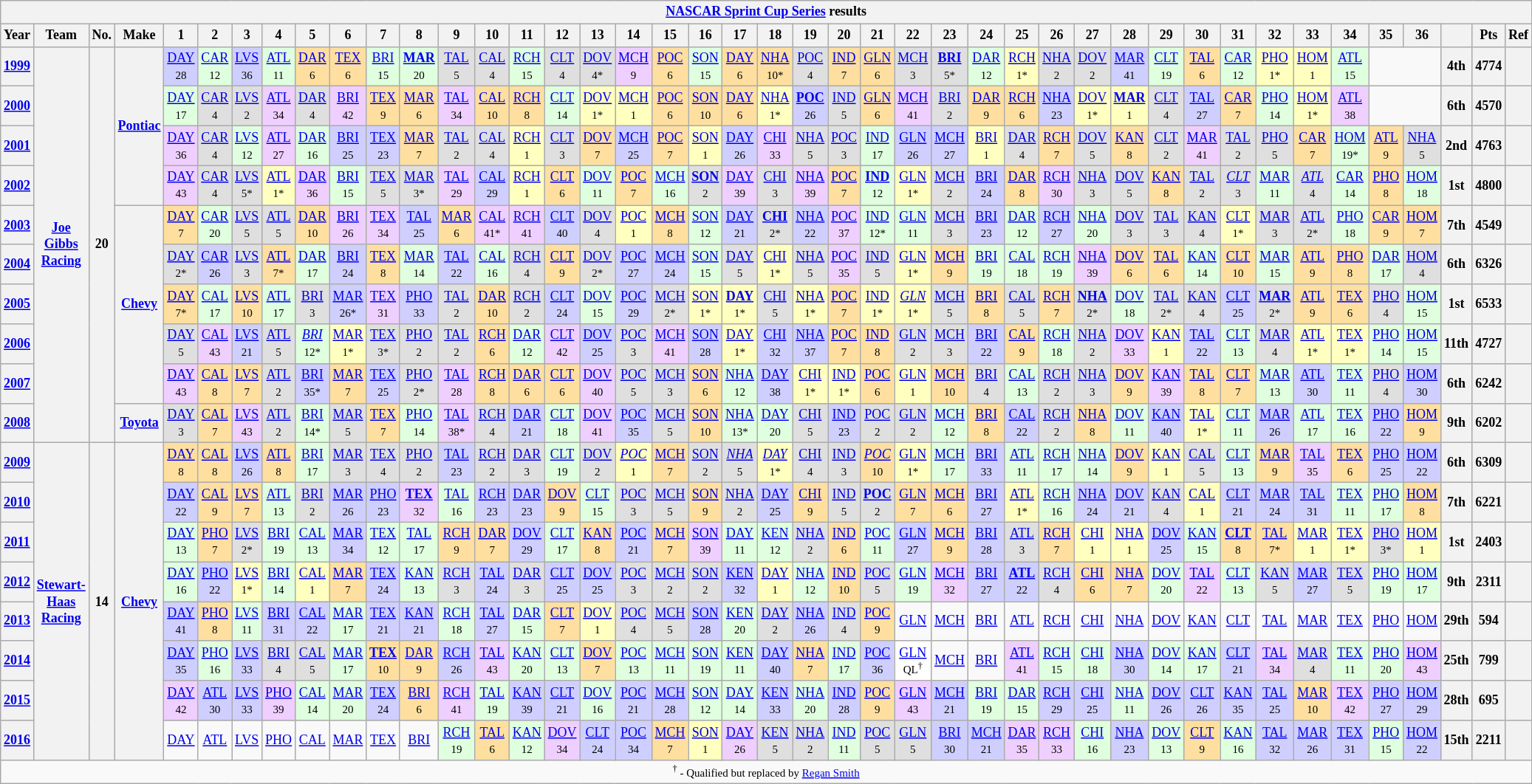<table class="wikitable" style="text-align:center; font-size:75%">
<tr>
<th colspan=45><a href='#'>NASCAR Sprint Cup Series</a> results</th>
</tr>
<tr>
<th>Year</th>
<th>Team</th>
<th>No.</th>
<th>Make</th>
<th>1</th>
<th>2</th>
<th>3</th>
<th>4</th>
<th>5</th>
<th>6</th>
<th>7</th>
<th>8</th>
<th>9</th>
<th>10</th>
<th>11</th>
<th>12</th>
<th>13</th>
<th>14</th>
<th>15</th>
<th>16</th>
<th>17</th>
<th>18</th>
<th>19</th>
<th>20</th>
<th>21</th>
<th>22</th>
<th>23</th>
<th>24</th>
<th>25</th>
<th>26</th>
<th>27</th>
<th>28</th>
<th>29</th>
<th>30</th>
<th>31</th>
<th>32</th>
<th>33</th>
<th>34</th>
<th>35</th>
<th>36</th>
<th></th>
<th>Pts</th>
<th>Ref</th>
</tr>
<tr>
<th><a href='#'>1999</a></th>
<th rowspan=10><a href='#'>Joe Gibbs Racing</a></th>
<th rowspan=10>20</th>
<th rowspan=4><a href='#'>Pontiac</a></th>
<td style="background:#CFCFFF;"><a href='#'>DAY</a><br><small>28</small></td>
<td style="background:#DFFFDF;"><a href='#'>CAR</a><br><small>12</small></td>
<td style="background:#CFCFFF;"><a href='#'>LVS</a><br><small>36</small></td>
<td style="background:#DFFFDF;"><a href='#'>ATL</a><br><small>11</small></td>
<td style="background:#FFDF9F;"><a href='#'>DAR</a><br><small>6</small></td>
<td style="background:#FFDF9F;"><a href='#'>TEX</a><br><small>6</small></td>
<td style="background:#DFFFDF;"><a href='#'>BRI</a><br><small>15</small></td>
<td style="background:#DFFFDF;"><strong><a href='#'>MAR</a></strong><br><small>20</small></td>
<td style="background:#DFDFDF;"><a href='#'>TAL</a><br><small>5</small></td>
<td style="background:#DFDFDF;"><a href='#'>CAL</a><br><small>4</small></td>
<td style="background:#DFFFDF;"><a href='#'>RCH</a><br><small>15</small></td>
<td style="background:#DFDFDF;"><a href='#'>CLT</a><br><small>4</small></td>
<td style="background:#DFDFDF;"><a href='#'>DOV</a><br><small>4*</small></td>
<td style="background:#EFCFFF;"><a href='#'>MCH</a><br><small>9</small></td>
<td style="background:#FFDF9F;"><a href='#'>POC</a><br><small>6</small></td>
<td style="background:#DFFFDF;"><a href='#'>SON</a><br><small>15</small></td>
<td style="background:#FFDF9F;"><a href='#'>DAY</a><br><small>6</small></td>
<td style="background:#FFDF9F;"><a href='#'>NHA</a><br><small>10*</small></td>
<td style="background:#DFDFDF;"><a href='#'>POC</a><br><small>4</small></td>
<td style="background:#FFDF9F;"><a href='#'>IND</a><br><small>7</small></td>
<td style="background:#FFDF9F;"><a href='#'>GLN</a><br><small>6</small></td>
<td style="background:#DFDFDF;"><a href='#'>MCH</a><br><small>3</small></td>
<td style="background:#DFDFDF;"><strong><a href='#'>BRI</a></strong><br><small>5*</small></td>
<td style="background:#DFFFDF;"><a href='#'>DAR</a><br><small>12</small></td>
<td style="background:#FFFFBF;"><a href='#'>RCH</a><br><small>1*</small></td>
<td style="background:#DFDFDF;"><a href='#'>NHA</a><br><small>2</small></td>
<td style="background:#DFDFDF;"><a href='#'>DOV</a><br><small>2</small></td>
<td style="background:#CFCFFF;"><a href='#'>MAR</a><br><small>41</small></td>
<td style="background:#DFFFDF;"><a href='#'>CLT</a><br><small>19</small></td>
<td style="background:#FFDF9F;"><a href='#'>TAL</a><br><small>6</small></td>
<td style="background:#DFFFDF;"><a href='#'>CAR</a><br><small>12</small></td>
<td style="background:#FFFFBF;"><a href='#'>PHO</a><br><small>1*</small></td>
<td style="background:#FFFFBF;"><a href='#'>HOM</a><br><small>1</small></td>
<td style="background:#DFFFDF;"><a href='#'>ATL</a><br><small>15</small></td>
<td colspan=2></td>
<th>4th</th>
<th>4774</th>
<th></th>
</tr>
<tr>
<th><a href='#'>2000</a></th>
<td style="background:#DFFFDF;"><a href='#'>DAY</a><br><small>17</small></td>
<td style="background:#DFDFDF;"><a href='#'>CAR</a><br><small>4</small></td>
<td style="background:#DFDFDF;"><a href='#'>LVS</a><br><small>2</small></td>
<td style="background:#EFCFFF;"><a href='#'>ATL</a><br><small>34</small></td>
<td style="background:#DFDFDF;"><a href='#'>DAR</a><br><small>4</small></td>
<td style="background:#EFCFFF;"><a href='#'>BRI</a><br><small>42</small></td>
<td style="background:#FFDF9F;"><a href='#'>TEX</a><br><small>9</small></td>
<td style="background:#FFDF9F;"><a href='#'>MAR</a><br><small>6</small></td>
<td style="background:#EFCFFF;"><a href='#'>TAL</a><br><small>34</small></td>
<td style="background:#FFDF9F;"><a href='#'>CAL</a><br><small>10</small></td>
<td style="background:#FFDF9F;"><a href='#'>RCH</a><br><small>8</small></td>
<td style="background:#DFFFDF;"><a href='#'>CLT</a><br><small>14</small></td>
<td style="background:#FFFFBF;"><a href='#'>DOV</a><br><small>1*</small></td>
<td style="background:#FFFFBF;"><a href='#'>MCH</a><br><small>1</small></td>
<td style="background:#FFDF9F;"><a href='#'>POC</a><br><small>6</small></td>
<td style="background:#FFDF9F;"><a href='#'>SON</a><br><small>10</small></td>
<td style="background:#FFDF9F;"><a href='#'>DAY</a><br><small>6</small></td>
<td style="background:#FFFFBF;"><a href='#'>NHA</a><br><small>1*</small></td>
<td style="background:#CFCFFF;"><strong><a href='#'>POC</a></strong><br><small>26</small></td>
<td style="background:#DFDFDF;"><a href='#'>IND</a><br><small>5</small></td>
<td style="background:#FFDF9F;"><a href='#'>GLN</a><br><small>6</small></td>
<td style="background:#EFCFFF;"><a href='#'>MCH</a><br><small>41</small></td>
<td style="background:#DFDFDF;"><a href='#'>BRI</a><br><small>2</small></td>
<td style="background:#FFDF9F;"><a href='#'>DAR</a><br><small>9</small></td>
<td style="background:#FFDF9F;"><a href='#'>RCH</a><br><small>6</small></td>
<td style="background:#CFCFFF;"><a href='#'>NHA</a><br><small>23</small></td>
<td style="background:#FFFFBF;"><a href='#'>DOV</a><br><small>1*</small></td>
<td style="background:#FFFFBF;"><strong><a href='#'>MAR</a></strong><br><small>1</small></td>
<td style="background:#DFDFDF;"><a href='#'>CLT</a><br><small>4</small></td>
<td style="background:#CFCFFF;"><a href='#'>TAL</a><br><small>27</small></td>
<td style="background:#FFDF9F;"><a href='#'>CAR</a><br><small>7</small></td>
<td style="background:#DFFFDF;"><a href='#'>PHO</a><br><small>14</small></td>
<td style="background:#FFFFBF;"><a href='#'>HOM</a><br><small>1*</small></td>
<td style="background:#EFCFFF;"><a href='#'>ATL</a><br><small>38</small></td>
<td colspan=2></td>
<th>6th</th>
<th>4570</th>
<th></th>
</tr>
<tr>
<th><a href='#'>2001</a></th>
<td style="background:#EFCFFF;"><a href='#'>DAY</a><br><small>36</small></td>
<td style="background:#DFDFDF;"><a href='#'>CAR</a><br><small>4</small></td>
<td style="background:#DFFFDF;"><a href='#'>LVS</a><br><small>12</small></td>
<td style="background:#EFCFFF;"><a href='#'>ATL</a><br><small>27</small></td>
<td style="background:#DFFFDF;"><a href='#'>DAR</a><br><small>16</small></td>
<td style="background:#CFCFFF;"><a href='#'>BRI</a><br><small>25</small></td>
<td style="background:#CFCFFF;"><a href='#'>TEX</a><br><small>23</small></td>
<td style="background:#FFDF9F;"><a href='#'>MAR</a><br><small>7</small></td>
<td style="background:#DFDFDF;"><a href='#'>TAL</a><br><small>2</small></td>
<td style="background:#DFDFDF;"><a href='#'>CAL</a><br><small>4</small></td>
<td style="background:#FFFFBF;"><a href='#'>RCH</a><br><small>1</small></td>
<td style="background:#DFDFDF;"><a href='#'>CLT</a><br><small>3</small></td>
<td style="background:#FFDF9F;"><a href='#'>DOV</a><br><small>7</small></td>
<td style="background:#CFCFFF;"><a href='#'>MCH</a><br><small>25</small></td>
<td style="background:#FFDF9F;"><a href='#'>POC</a><br><small>7</small></td>
<td style="background:#FFFFBF;"><a href='#'>SON</a><br><small>1</small></td>
<td style="background:#CFCFFF;"><a href='#'>DAY</a><br><small>26</small></td>
<td style="background:#EFCFFF;"><a href='#'>CHI</a><br><small>33</small></td>
<td style="background:#DFDFDF;"><a href='#'>NHA</a><br><small>5</small></td>
<td style="background:#DFDFDF;"><a href='#'>POC</a><br><small>3</small></td>
<td style="background:#DFFFDF;"><a href='#'>IND</a><br><small>17</small></td>
<td style="background:#CFCFFF;"><a href='#'>GLN</a><br><small>26</small></td>
<td style="background:#CFCFFF;"><a href='#'>MCH</a><br><small>27</small></td>
<td style="background:#FFFFBF;"><a href='#'>BRI</a><br><small>1</small></td>
<td style="background:#DFDFDF;"><a href='#'>DAR</a><br><small>4</small></td>
<td style="background:#FFDF9F;"><a href='#'>RCH</a><br><small>7</small></td>
<td style="background:#DFDFDF;"><a href='#'>DOV</a><br><small>5</small></td>
<td style="background:#FFDF9F;"><a href='#'>KAN</a><br><small>8</small></td>
<td style="background:#DFDFDF;"><a href='#'>CLT</a><br><small>2</small></td>
<td style="background:#EFCFFF;"><a href='#'>MAR</a><br><small>41</small></td>
<td style="background:#DFDFDF;"><a href='#'>TAL</a><br><small>2</small></td>
<td style="background:#DFDFDF;"><a href='#'>PHO</a><br><small>5</small></td>
<td style="background:#FFDF9F;"><a href='#'>CAR</a><br><small>7</small></td>
<td style="background:#DFFFDF;"><a href='#'>HOM</a><br><small>19*</small></td>
<td style="background:#FFDF9F;"><a href='#'>ATL</a><br><small>9</small></td>
<td style="background:#DFDFDF;"><a href='#'>NHA</a><br><small>5</small></td>
<th>2nd</th>
<th>4763</th>
<th></th>
</tr>
<tr>
<th><a href='#'>2002</a></th>
<td style="background:#EFCFFF;"><a href='#'>DAY</a><br><small>43</small></td>
<td style="background:#DFDFDF;"><a href='#'>CAR</a><br><small>4</small></td>
<td style="background:#DFDFDF;"><a href='#'>LVS</a><br><small>5*</small></td>
<td style="background:#FFFFBF;"><a href='#'>ATL</a><br><small>1*</small></td>
<td style="background:#EFCFFF;"><a href='#'>DAR</a><br><small>36</small></td>
<td style="background:#DFFFDF;"><a href='#'>BRI</a><br><small>15</small></td>
<td style="background:#DFDFDF;"><a href='#'>TEX</a><br><small>5</small></td>
<td style="background:#DFDFDF;"><a href='#'>MAR</a><br><small>3*</small></td>
<td style="background:#EFCFFF;"><a href='#'>TAL</a><br><small>29</small></td>
<td style="background:#CFCFFF;"><a href='#'>CAL</a><br><small>29</small></td>
<td style="background:#FFFFBF;"><a href='#'>RCH</a><br><small>1</small></td>
<td style="background:#FFDF9F;"><a href='#'>CLT</a><br><small>6</small></td>
<td style="background:#DFFFDF;"><a href='#'>DOV</a><br><small>11</small></td>
<td style="background:#FFDF9F;"><a href='#'>POC</a><br><small>7</small></td>
<td style="background:#DFFFDF;"><a href='#'>MCH</a><br><small>16</small></td>
<td style="background:#DFDFDF;"><strong><a href='#'>SON</a></strong><br><small>2</small></td>
<td style="background:#EFCFFF;"><a href='#'>DAY</a><br><small>39</small></td>
<td style="background:#DFDFDF;"><a href='#'>CHI</a><br><small>3</small></td>
<td style="background:#EFCFFF;"><a href='#'>NHA</a><br><small>39</small></td>
<td style="background:#FFDF9F;"><a href='#'>POC</a><br><small>7</small></td>
<td style="background:#DFFFDF;"><strong><a href='#'>IND</a></strong><br><small>12</small></td>
<td style="background:#FFFFBF;"><a href='#'>GLN</a><br><small>1*</small></td>
<td style="background:#DFDFDF;"><a href='#'>MCH</a><br><small>2</small></td>
<td style="background:#CFCFFF;"><a href='#'>BRI</a><br><small>24</small></td>
<td style="background:#FFDF9F;"><a href='#'>DAR</a><br><small>8</small></td>
<td style="background:#EFCFFF;"><a href='#'>RCH</a><br><small>30</small></td>
<td style="background:#DFDFDF;"><a href='#'>NHA</a><br><small>3</small></td>
<td style="background:#DFDFDF;"><a href='#'>DOV</a><br><small>5</small></td>
<td style="background:#FFDF9F;"><a href='#'>KAN</a><br><small>8</small></td>
<td style="background:#DFDFDF;"><a href='#'>TAL</a><br><small>2</small></td>
<td style="background:#DFDFDF;"><em><a href='#'>CLT</a></em><br><small>3</small></td>
<td style="background:#DFFFDF;"><a href='#'>MAR</a><br><small>11</small></td>
<td style="background:#DFDFDF;"><em><a href='#'>ATL</a></em><br><small>4</small></td>
<td style="background:#DFFFDF;"><a href='#'>CAR</a><br><small>14</small></td>
<td style="background:#FFDF9F;"><a href='#'>PHO</a><br><small>8</small></td>
<td style="background:#DFFFDF;"><a href='#'>HOM</a><br><small>18</small></td>
<th>1st</th>
<th>4800</th>
<th></th>
</tr>
<tr>
<th><a href='#'>2003</a></th>
<th rowspan=5><a href='#'>Chevy</a></th>
<td style="background:#FFDF9F;"><a href='#'>DAY</a><br><small>7</small></td>
<td style="background:#DFFFDF;"><a href='#'>CAR</a><br><small>20</small></td>
<td style="background:#DFDFDF;"><a href='#'>LVS</a><br><small>5</small></td>
<td style="background:#DFDFDF;"><a href='#'>ATL</a><br><small>5</small></td>
<td style="background:#FFDF9F;"><a href='#'>DAR</a><br><small>10</small></td>
<td style="background:#EFCFFF;"><a href='#'>BRI</a><br><small>26</small></td>
<td style="background:#EFCFFF;"><a href='#'>TEX</a><br><small>34</small></td>
<td style="background:#CFCFFF;"><a href='#'>TAL</a><br><small>25</small></td>
<td style="background:#FFDF9F;"><a href='#'>MAR</a><br><small>6</small></td>
<td style="background:#EFCFFF;"><a href='#'>CAL</a><br><small>41*</small></td>
<td style="background:#EFCFFF;"><a href='#'>RCH</a><br><small>41</small></td>
<td style="background:#CFCFFF;"><a href='#'>CLT</a><br><small>40</small></td>
<td style="background:#DFDFDF;"><a href='#'>DOV</a><br><small>4</small></td>
<td style="background:#FFFFBF;"><a href='#'>POC</a><br><small>1</small></td>
<td style="background:#FFDF9F;"><a href='#'>MCH</a><br><small>8</small></td>
<td style="background:#DFFFDF;"><a href='#'>SON</a><br><small>12</small></td>
<td style="background:#CFCFFF;"><a href='#'>DAY</a><br><small>21</small></td>
<td style="background:#DFDFDF;"><strong><a href='#'>CHI</a></strong><br><small>2*</small></td>
<td style="background:#CFCFFF;"><a href='#'>NHA</a><br><small>22</small></td>
<td style="background:#EFCFFF;"><a href='#'>POC</a><br><small>37</small></td>
<td style="background:#DFFFDF;"><a href='#'>IND</a><br><small>12*</small></td>
<td style="background:#DFFFDF;"><a href='#'>GLN</a><br><small>11</small></td>
<td style="background:#DFDFDF;"><a href='#'>MCH</a><br><small>3</small></td>
<td style="background:#CFCFFF;"><a href='#'>BRI</a><br><small>23</small></td>
<td style="background:#DFFFDF;"><a href='#'>DAR</a><br><small>12</small></td>
<td style="background:#CFCFFF;"><a href='#'>RCH</a><br><small>27</small></td>
<td style="background:#DFFFDF;"><a href='#'>NHA</a><br><small>20</small></td>
<td style="background:#DFDFDF;"><a href='#'>DOV</a><br><small>3</small></td>
<td style="background:#DFDFDF;"><a href='#'>TAL</a><br><small>3</small></td>
<td style="background:#DFDFDF;"><a href='#'>KAN</a><br><small>4</small></td>
<td style="background:#FFFFBF;"><a href='#'>CLT</a><br><small>1*</small></td>
<td style="background:#DFDFDF;"><a href='#'>MAR</a><br><small>3</small></td>
<td style="background:#DFDFDF;"><a href='#'>ATL</a><br><small>2*</small></td>
<td style="background:#DFFFDF;"><a href='#'>PHO</a><br><small>18</small></td>
<td style="background:#FFDF9F;"><a href='#'>CAR</a><br><small>9</small></td>
<td style="background:#FFDF9F;"><a href='#'>HOM</a><br><small>7</small></td>
<th>7th</th>
<th>4549</th>
<th></th>
</tr>
<tr>
<th><a href='#'>2004</a></th>
<td style="background:#DFDFDF;"><a href='#'>DAY</a><br><small>2*</small></td>
<td style="background:#CFCFFF;"><a href='#'>CAR</a><br><small>26</small></td>
<td style="background:#DFDFDF;"><a href='#'>LVS</a><br><small>3</small></td>
<td style="background:#FFDF9F;"><a href='#'>ATL</a><br><small>7*</small></td>
<td style="background:#DFFFDF;"><a href='#'>DAR</a><br><small>17</small></td>
<td style="background:#CFCFFF;"><a href='#'>BRI</a><br><small>24</small></td>
<td style="background:#FFDF9F;"><a href='#'>TEX</a><br><small>8</small></td>
<td style="background:#DFFFDF;"><a href='#'>MAR</a><br><small>14</small></td>
<td style="background:#CFCFFF;"><a href='#'>TAL</a><br><small>22</small></td>
<td style="background:#DFFFDF;"><a href='#'>CAL</a><br><small>16</small></td>
<td style="background:#DFDFDF;"><a href='#'>RCH</a><br><small>4</small></td>
<td style="background:#FFDF9F;"><a href='#'>CLT</a><br><small>9</small></td>
<td style="background:#DFDFDF;"><a href='#'>DOV</a><br><small>2*</small></td>
<td style="background:#CFCFFF;"><a href='#'>POC</a><br><small>27</small></td>
<td style="background:#CFCFFF;"><a href='#'>MCH</a><br><small>24</small></td>
<td style="background:#DFFFDF;"><a href='#'>SON</a><br><small>15</small></td>
<td style="background:#DFDFDF;"><a href='#'>DAY</a><br><small>5</small></td>
<td style="background:#FFFFBF;"><a href='#'>CHI</a><br><small>1*</small></td>
<td style="background:#DFDFDF;"><a href='#'>NHA</a><br><small>5</small></td>
<td style="background:#EFCFFF;"><a href='#'>POC</a><br><small>35</small></td>
<td style="background:#DFDFDF;"><a href='#'>IND</a><br><small>5</small></td>
<td style="background:#FFFFBF;"><a href='#'>GLN</a><br><small>1*</small></td>
<td style="background:#FFDF9F;"><a href='#'>MCH</a><br><small>9</small></td>
<td style="background:#DFFFDF;"><a href='#'>BRI</a><br><small>19</small></td>
<td style="background:#DFFFDF;"><a href='#'>CAL</a><br><small>18</small></td>
<td style="background:#DFFFDF;"><a href='#'>RCH</a><br><small>19</small></td>
<td style="background:#EFCFFF;"><a href='#'>NHA</a><br><small>39</small></td>
<td style="background:#FFDF9F;"><a href='#'>DOV</a><br><small>6</small></td>
<td style="background:#FFDF9F;"><a href='#'>TAL</a><br><small>6</small></td>
<td style="background:#DFFFDF;"><a href='#'>KAN</a><br><small>14</small></td>
<td style="background:#FFDF9F;"><a href='#'>CLT</a><br><small>10</small></td>
<td style="background:#DFFFDF;"><a href='#'>MAR</a><br><small>15</small></td>
<td style="background:#FFDF9F;"><a href='#'>ATL</a><br><small>9</small></td>
<td style="background:#FFDF9F;"><a href='#'>PHO</a><br><small>8</small></td>
<td style="background:#DFFFDF;"><a href='#'>DAR</a><br><small>17</small></td>
<td style="background:#DFDFDF;"><a href='#'>HOM</a><br><small>4</small></td>
<th>6th</th>
<th>6326</th>
<th></th>
</tr>
<tr>
<th><a href='#'>2005</a></th>
<td style="background:#FFDF9F;"><a href='#'>DAY</a><br><small>7*</small></td>
<td style="background:#DFFFDF;"><a href='#'>CAL</a><br><small>17</small></td>
<td style="background:#FFDF9F;"><a href='#'>LVS</a><br><small>10</small></td>
<td style="background:#DFFFDF;"><a href='#'>ATL</a><br><small>17</small></td>
<td style="background:#DFDFDF;"><a href='#'>BRI</a><br><small>3</small></td>
<td style="background:#CFCFFF;"><a href='#'>MAR</a><br><small>26*</small></td>
<td style="background:#EFCFFF;"><a href='#'>TEX</a><br><small>31</small></td>
<td style="background:#CFCFFF;"><a href='#'>PHO</a><br><small>33</small></td>
<td style="background:#DFDFDF;"><a href='#'>TAL</a><br><small>2</small></td>
<td style="background:#FFDF9F;"><a href='#'>DAR</a><br><small>10</small></td>
<td style="background:#DFDFDF;"><a href='#'>RCH</a><br><small>2</small></td>
<td style="background:#CFCFFF;"><a href='#'>CLT</a><br><small>24</small></td>
<td style="background:#DFFFDF;"><a href='#'>DOV</a><br><small>15</small></td>
<td style="background:#CFCFFF;"><a href='#'>POC</a><br><small>29</small></td>
<td style="background:#DFDFDF;"><a href='#'>MCH</a><br><small>2*</small></td>
<td style="background:#FFFFBF;"><a href='#'>SON</a><br><small>1*</small></td>
<td style="background:#FFFFBF;"><strong><a href='#'>DAY</a></strong><br><small>1*</small></td>
<td style="background:#DFDFDF;"><a href='#'>CHI</a><br><small>5</small></td>
<td style="background:#FFFFBF;"><a href='#'>NHA</a><br><small>1*</small></td>
<td style="background:#FFDF9F;"><a href='#'>POC</a><br><small>7</small></td>
<td style="background:#FFFFBF;"><a href='#'>IND</a><br><small>1*</small></td>
<td style="background:#FFFFBF;"><em><a href='#'>GLN</a></em><br><small>1*</small></td>
<td style="background:#DFDFDF;"><a href='#'>MCH</a><br><small>5</small></td>
<td style="background:#FFDF9F;"><a href='#'>BRI</a><br><small>8</small></td>
<td style="background:#DFDFDF;"><a href='#'>CAL</a><br><small>5</small></td>
<td style="background:#FFDF9F;"><a href='#'>RCH</a><br><small>7</small></td>
<td style="background:#DFDFDF;"><strong><a href='#'>NHA</a></strong><br><small>2*</small></td>
<td style="background:#DFFFDF;"><a href='#'>DOV</a><br><small>18</small></td>
<td style="background:#DFDFDF;"><a href='#'>TAL</a><br><small>2*</small></td>
<td style="background:#DFDFDF;"><a href='#'>KAN</a><br><small>4</small></td>
<td style="background:#CFCFFF;"><a href='#'>CLT</a><br><small>25</small></td>
<td style="background:#DFDFDF;"><strong><a href='#'>MAR</a></strong><br><small>2*</small></td>
<td style="background:#FFDF9F;"><a href='#'>ATL</a><br><small>9</small></td>
<td style="background:#FFDF9F;"><a href='#'>TEX</a><br><small>6</small></td>
<td style="background:#DFDFDF;"><a href='#'>PHO</a><br><small>4</small></td>
<td style="background:#DFFFDF;"><a href='#'>HOM</a><br><small>15</small></td>
<th>1st</th>
<th>6533</th>
<th></th>
</tr>
<tr>
<th><a href='#'>2006</a></th>
<td style="background:#DFDFDF;"><a href='#'>DAY</a><br><small>5</small></td>
<td style="background:#EFCFFF;"><a href='#'>CAL</a><br><small>43</small></td>
<td style="background:#CFCFFF;"><a href='#'>LVS</a><br><small>21</small></td>
<td style="background:#DFDFDF;"><a href='#'>ATL</a><br><small>5</small></td>
<td style="background:#DFFFDF;"><em><a href='#'>BRI</a></em><br><small>12*</small></td>
<td style="background:#FFFFBF;"><a href='#'>MAR</a><br><small>1*</small></td>
<td style="background:#DFDFDF;"><a href='#'>TEX</a><br><small>3*</small></td>
<td style="background:#DFDFDF;"><a href='#'>PHO</a><br><small>2</small></td>
<td style="background:#DFDFDF;"><a href='#'>TAL</a><br><small>2</small></td>
<td style="background:#FFDF9F;"><a href='#'>RCH</a><br><small>6</small></td>
<td style="background:#DFFFDF;"><a href='#'>DAR</a><br><small>12</small></td>
<td style="background:#EFCFFF;"><a href='#'>CLT</a><br><small>42</small></td>
<td style="background:#CFCFFF;"><a href='#'>DOV</a><br><small>25</small></td>
<td style="background:#DFDFDF;"><a href='#'>POC</a><br><small>3</small></td>
<td style="background:#EFCFFF;"><a href='#'>MCH</a><br><small>41</small></td>
<td style="background:#CFCFFF;"><a href='#'>SON</a><br><small>28</small></td>
<td style="background:#FFFFBF;"><a href='#'>DAY</a><br><small>1*</small></td>
<td style="background:#CFCFFF;"><a href='#'>CHI</a><br><small>32</small></td>
<td style="background:#CFCFFF;"><a href='#'>NHA</a><br><small>37</small></td>
<td style="background:#FFDF9F;"><a href='#'>POC</a><br><small>7</small></td>
<td style="background:#FFDF9F;"><a href='#'>IND</a><br><small>8</small></td>
<td style="background:#DFDFDF;"><a href='#'>GLN</a><br><small>2</small></td>
<td style="background:#DFDFDF;"><a href='#'>MCH</a><br><small>3</small></td>
<td style="background:#CFCFFF;"><a href='#'>BRI</a><br><small>22</small></td>
<td style="background:#FFDF9F;"><a href='#'>CAL</a><br><small>9</small></td>
<td style="background:#DFFFDF;"><a href='#'>RCH</a><br><small>18</small></td>
<td style="background:#DFDFDF;"><a href='#'>NHA</a><br><small>2</small></td>
<td style="background:#EFCFFF;"><a href='#'>DOV</a><br><small>33</small></td>
<td style="background:#FFFFBF;"><a href='#'>KAN</a><br><small>1</small></td>
<td style="background:#CFCFFF;"><a href='#'>TAL</a><br><small>22</small></td>
<td style="background:#DFFFDF;"><a href='#'>CLT</a><br><small>13</small></td>
<td style="background:#DFDFDF;"><a href='#'>MAR</a><br><small>4</small></td>
<td style="background:#FFFFBF;"><a href='#'>ATL</a><br><small>1*</small></td>
<td style="background:#FFFFBF;"><a href='#'>TEX</a><br><small>1*</small></td>
<td style="background:#DFFFDF;"><a href='#'>PHO</a><br><small>14</small></td>
<td style="background:#DFFFDF;"><a href='#'>HOM</a><br><small>15</small></td>
<th>11th</th>
<th>4727</th>
<th></th>
</tr>
<tr>
<th><a href='#'>2007</a></th>
<td style="background:#EFCFFF;"><a href='#'>DAY</a><br><small>43</small></td>
<td style="background:#FFDF9F;"><a href='#'>CAL</a><br><small>8</small></td>
<td style="background:#FFDF9F;"><a href='#'>LVS</a><br><small>7</small></td>
<td style="background:#DFDFDF;"><a href='#'>ATL</a><br><small>2</small></td>
<td style="background:#CFCFFF;"><a href='#'>BRI</a><br><small>35*</small></td>
<td style="background:#FFDF9F;"><a href='#'>MAR</a><br><small>7</small></td>
<td style="background:#CFCFFF;"><a href='#'>TEX</a><br><small>25</small></td>
<td style="background:#DFDFDF;"><a href='#'>PHO</a><br><small>2*</small></td>
<td style="background:#EFCFFF;"><a href='#'>TAL</a><br><small>28</small></td>
<td style="background:#FFDF9F;"><a href='#'>RCH</a><br><small>8</small></td>
<td style="background:#FFDF9F;"><a href='#'>DAR</a><br><small>6</small></td>
<td style="background:#FFDF9F;"><a href='#'>CLT</a><br><small>6</small></td>
<td style="background:#EFCFFF;"><a href='#'>DOV</a><br><small>40</small></td>
<td style="background:#DFDFDF;"><a href='#'>POC</a><br><small>5</small></td>
<td style="background:#DFDFDF;"><a href='#'>MCH</a><br><small>3</small></td>
<td style="background:#FFDF9F;"><a href='#'>SON</a><br><small>6</small></td>
<td style="background:#DFFFDF;"><a href='#'>NHA</a><br><small>12</small></td>
<td style="background:#CFCFFF;"><a href='#'>DAY</a><br><small>38</small></td>
<td style="background:#FFFFBF;"><a href='#'>CHI</a><br><small>1*</small></td>
<td style="background:#FFFFBF;"><a href='#'>IND</a><br><small>1*</small></td>
<td style="background:#FFDF9F;"><a href='#'>POC</a><br><small>6</small></td>
<td style="background:#FFFFBF;"><a href='#'>GLN</a><br><small>1</small></td>
<td style="background:#FFDF9F;"><a href='#'>MCH</a><br><small>10</small></td>
<td style="background:#DFDFDF;"><a href='#'>BRI</a><br><small>4</small></td>
<td style="background:#DFFFDF;"><a href='#'>CAL</a><br><small>13</small></td>
<td style="background:#DFDFDF;"><a href='#'>RCH</a><br><small>2</small></td>
<td style="background:#DFDFDF;"><a href='#'>NHA</a><br><small>3</small></td>
<td style="background:#FFDF9F;"><a href='#'>DOV</a><br><small>9</small></td>
<td style="background:#EFCFFF;"><a href='#'>KAN</a><br><small>39</small></td>
<td style="background:#FFDF9F;"><a href='#'>TAL</a><br><small>8</small></td>
<td style="background:#FFDF9F;"><a href='#'>CLT</a><br><small>7</small></td>
<td style="background:#DFFFDF;"><a href='#'>MAR</a><br><small>13</small></td>
<td style="background:#CFCFFF;"><a href='#'>ATL</a><br><small>30</small></td>
<td style="background:#DFFFDF;"><a href='#'>TEX</a><br><small>11</small></td>
<td style="background:#DFDFDF;"><a href='#'>PHO</a><br><small>4</small></td>
<td style="background:#CFCFFF;"><a href='#'>HOM</a><br><small>30</small></td>
<th>6th</th>
<th>6242</th>
<th></th>
</tr>
<tr>
<th><a href='#'>2008</a></th>
<th><a href='#'>Toyota</a></th>
<td style="background:#DFDFDF;"><a href='#'>DAY</a><br><small>3</small></td>
<td style="background:#FFDF9F;"><a href='#'>CAL</a><br><small>7</small></td>
<td style="background:#EFCFFF;"><a href='#'>LVS</a><br><small>43</small></td>
<td style="background:#DFDFDF;"><a href='#'>ATL</a><br><small>2</small></td>
<td style="background:#DFFFDF;"><a href='#'>BRI</a><br><small>14*</small></td>
<td style="background:#DFDFDF;"><a href='#'>MAR</a><br><small>5</small></td>
<td style="background:#FFDF9F;"><a href='#'>TEX</a><br><small>7</small></td>
<td style="background:#DFFFDF;"><a href='#'>PHO</a><br><small>14</small></td>
<td style="background:#EFCFFF;"><a href='#'>TAL</a><br><small>38*</small></td>
<td style="background:#DFDFDF;"><a href='#'>RCH</a><br><small>4</small></td>
<td style="background:#CFCFFF;"><a href='#'>DAR</a><br><small>21</small></td>
<td style="background:#DFFFDF;"><a href='#'>CLT</a><br><small>18</small></td>
<td style="background:#EFCFFF;"><a href='#'>DOV</a><br><small>41</small></td>
<td style="background:#CFCFFF;"><a href='#'>POC</a><br><small>35</small></td>
<td style="background:#DFDFDF;"><a href='#'>MCH</a><br><small>5</small></td>
<td style="background:#FFDF9F;"><a href='#'>SON</a><br><small>10</small></td>
<td style="background:#DFFFDF;"><a href='#'>NHA</a><br><small>13*</small></td>
<td style="background:#DFFFDF;"><a href='#'>DAY</a><br><small>20</small></td>
<td style="background:#DFDFDF;"><a href='#'>CHI</a><br><small>5</small></td>
<td style="background:#CFCFFF;"><a href='#'>IND</a><br><small>23</small></td>
<td style="background:#DFDFDF;"><a href='#'>POC</a><br><small>2</small></td>
<td style="background:#DFDFDF;"><a href='#'>GLN</a><br><small>2</small></td>
<td style="background:#DFFFDF;"><a href='#'>MCH</a><br><small>12</small></td>
<td style="background:#FFDF9F;"><a href='#'>BRI</a><br><small>8</small></td>
<td style="background:#CFCFFF;"><a href='#'>CAL</a><br><small>22</small></td>
<td style="background:#DFDFDF;"><a href='#'>RCH</a><br><small>2</small></td>
<td style="background:#FFDF9F;"><a href='#'>NHA</a><br><small>8</small></td>
<td style="background:#DFFFDF;"><a href='#'>DOV</a><br><small>11</small></td>
<td style="background:#CFCFFF;"><a href='#'>KAN</a><br><small>40</small></td>
<td style="background:#FFFFBF;"><a href='#'>TAL</a><br><small>1*</small></td>
<td style="background:#DFFFDF;"><a href='#'>CLT</a><br><small>11</small></td>
<td style="background:#CFCFFF;"><a href='#'>MAR</a><br><small>26</small></td>
<td style="background:#DFFFDF;"><a href='#'>ATL</a><br><small>17</small></td>
<td style="background:#DFFFDF;"><a href='#'>TEX</a><br><small>16</small></td>
<td style="background:#CFCFFF;"><a href='#'>PHO</a><br><small>22</small></td>
<td style="background:#FFDF9F;"><a href='#'>HOM</a><br><small>9</small></td>
<th>9th</th>
<th>6202</th>
<th></th>
</tr>
<tr>
<th><a href='#'>2009</a></th>
<th rowspan=8><a href='#'>Stewart-Haas Racing</a></th>
<th rowspan=8>14</th>
<th rowspan=8><a href='#'>Chevy</a></th>
<td style="background:#FFDF9F;"><a href='#'>DAY</a><br><small>8</small></td>
<td style="background:#FFDF9F;"><a href='#'>CAL</a><br><small>8</small></td>
<td style="background:#CFCFFF;"><a href='#'>LVS</a><br><small>26</small></td>
<td style="background:#FFDF9F;"><a href='#'>ATL</a><br><small>8</small></td>
<td style="background:#DFFFDF;"><a href='#'>BRI</a><br><small>17</small></td>
<td style="background:#DFDFDF;"><a href='#'>MAR</a><br><small>3</small></td>
<td style="background:#DFDFDF;"><a href='#'>TEX</a><br><small>4</small></td>
<td style="background:#DFDFDF;"><a href='#'>PHO</a><br><small>2</small></td>
<td style="background:#CFCFFF;"><a href='#'>TAL</a><br><small>23</small></td>
<td style="background:#DFDFDF;"><a href='#'>RCH</a><br><small>2</small></td>
<td style="background:#DFDFDF;"><a href='#'>DAR</a><br><small>3</small></td>
<td style="background:#DFFFDF;"><a href='#'>CLT</a><br><small>19</small></td>
<td style="background:#DFDFDF;"><a href='#'>DOV</a><br><small>2</small></td>
<td style="background:#FFFFBF;"><em><a href='#'>POC</a></em><br><small>1</small></td>
<td style="background:#FFDF9F;"><a href='#'>MCH</a><br><small>7</small></td>
<td style="background:#DFDFDF;"><a href='#'>SON</a><br><small>2</small></td>
<td style="background:#DFDFDF;"><em><a href='#'>NHA</a></em><br><small>5</small></td>
<td style="background:#FFFFBF;"><em><a href='#'>DAY</a></em><br><small>1*</small></td>
<td style="background:#DFDFDF;"><a href='#'>CHI</a><br><small>4</small></td>
<td style="background:#DFDFDF;"><a href='#'>IND</a><br><small>3</small></td>
<td style="background:#FFDF9F;"><em><a href='#'>POC</a></em><br><small>10</small></td>
<td style="background:#FFFFBF;"><a href='#'>GLN</a><br><small>1*</small></td>
<td style="background:#DFFFDF;"><a href='#'>MCH</a><br><small>17</small></td>
<td style="background:#CFCFFF;"><a href='#'>BRI</a><br><small>33</small></td>
<td style="background:#DFFFDF;"><a href='#'>ATL</a><br><small>11</small></td>
<td style="background:#DFFFDF;"><a href='#'>RCH</a><br><small>17</small></td>
<td style="background:#DFFFDF;"><a href='#'>NHA</a><br><small>14</small></td>
<td style="background:#FFDF9F;"><a href='#'>DOV</a><br><small>9</small></td>
<td style="background:#FFFFBF;"><a href='#'>KAN</a><br><small>1</small></td>
<td style="background:#DFDFDF;"><a href='#'>CAL</a><br><small>5</small></td>
<td style="background:#DFFFDF;"><a href='#'>CLT</a><br><small>13</small></td>
<td style="background:#FFDF9F;"><a href='#'>MAR</a><br><small>9</small></td>
<td style="background:#EFCFFF;"><a href='#'>TAL</a><br><small>35</small></td>
<td style="background:#FFDF9F;"><a href='#'>TEX</a><br><small>6</small></td>
<td style="background:#CFCFFF;"><a href='#'>PHO</a><br><small>25</small></td>
<td style="background:#CFCFFF;"><a href='#'>HOM</a><br><small>22</small></td>
<th>6th</th>
<th>6309</th>
<th></th>
</tr>
<tr>
<th><a href='#'>2010</a></th>
<td style="background:#CFCFFF;"><a href='#'>DAY</a><br><small>22</small></td>
<td style="background:#FFDF9F;"><a href='#'>CAL</a><br><small>9</small></td>
<td style="background:#FFDF9F;"><a href='#'>LVS</a><br><small>7</small></td>
<td style="background:#DFFFDF;"><a href='#'>ATL</a><br><small>13</small></td>
<td style="background:#DFDFDF;"><a href='#'>BRI</a><br><small>2</small></td>
<td style="background:#CFCFFF;"><a href='#'>MAR</a><br><small>26</small></td>
<td style="background:#CFCFFF;"><a href='#'>PHO</a><br><small>23</small></td>
<td style="background:#EFCFFF;"><strong><a href='#'>TEX</a></strong><br><small>32</small></td>
<td style="background:#DFFFDF;"><a href='#'>TAL</a><br><small>16</small></td>
<td style="background:#CFCFFF;"><a href='#'>RCH</a><br><small>23</small></td>
<td style="background:#CFCFFF;"><a href='#'>DAR</a><br><small>23</small></td>
<td style="background:#FFDF9F;"><a href='#'>DOV</a><br><small>9</small></td>
<td style="background:#DFFFDF;"><a href='#'>CLT</a><br><small>15</small></td>
<td style="background:#DFDFDF;"><a href='#'>POC</a><br><small>3</small></td>
<td style="background:#DFDFDF;"><a href='#'>MCH</a><br><small>5</small></td>
<td style="background:#FFDF9F;"><a href='#'>SON</a><br><small>9</small></td>
<td style="background:#DFDFDF;"><a href='#'>NHA</a><br><small>2</small></td>
<td style="background:#CFCFFF;"><a href='#'>DAY</a><br><small>25</small></td>
<td style="background:#FFDF9F;"><a href='#'>CHI</a><br><small>9</small></td>
<td style="background:#DFDFDF;"><a href='#'>IND</a><br><small>5</small></td>
<td style="background:#DFDFDF;"><strong><a href='#'>POC</a></strong><br><small>2</small></td>
<td style="background:#FFDF9F;"><a href='#'>GLN</a><br><small>7</small></td>
<td style="background:#FFDF9F;"><a href='#'>MCH</a><br><small>6</small></td>
<td style="background:#CFCFFF;"><a href='#'>BRI</a><br><small>27</small></td>
<td style="background:#FFFFBF;"><a href='#'>ATL</a><br><small>1*</small></td>
<td style="background:#DFFFDF;"><a href='#'>RCH</a><br><small>16</small></td>
<td style="background:#CFCFFF;"><a href='#'>NHA</a><br><small>24</small></td>
<td style="background:#CFCFFF;"><a href='#'>DOV</a><br><small>21</small></td>
<td style="background:#DFDFDF;"><a href='#'>KAN</a><br><small>4</small></td>
<td style="background:#FFFFBF;"><a href='#'>CAL</a><br><small>1</small></td>
<td style="background:#CFCFFF;"><a href='#'>CLT</a><br><small>21</small></td>
<td style="background:#CFCFFF;"><a href='#'>MAR</a><br><small>24</small></td>
<td style="background:#CFCFFF;"><a href='#'>TAL</a><br><small>31</small></td>
<td style="background:#DFFFDF;"><a href='#'>TEX</a><br><small>11</small></td>
<td style="background:#DFFFDF;"><a href='#'>PHO</a><br><small>17</small></td>
<td style="background:#FFDF9F;"><a href='#'>HOM</a><br><small>8</small></td>
<th>7th</th>
<th>6221</th>
<th></th>
</tr>
<tr>
<th><a href='#'>2011</a></th>
<td style="background:#DFFFDF;"><a href='#'>DAY</a><br><small>13</small></td>
<td style="background:#FFDF9F;"><a href='#'>PHO</a><br><small>7</small></td>
<td style="background:#DFDFDF;"><a href='#'>LVS</a><br><small>2*</small></td>
<td style="background:#DFFFDF;"><a href='#'>BRI</a><br><small>19</small></td>
<td style="background:#DFFFDF;"><a href='#'>CAL</a><br><small>13</small></td>
<td style="background:#CFCFFF;"><a href='#'>MAR</a><br><small>34</small></td>
<td style="background:#DFFFDF;"><a href='#'>TEX</a><br><small>12</small></td>
<td style="background:#DFFFDF;"><a href='#'>TAL</a><br><small>17</small></td>
<td style="background:#FFDF9F;"><a href='#'>RCH</a><br><small>9</small></td>
<td style="background:#FFDF9F;"><a href='#'>DAR</a><br><small>7</small></td>
<td style="background:#CFCFFF;"><a href='#'>DOV</a><br><small>29</small></td>
<td style="background:#DFFFDF;"><a href='#'>CLT</a><br><small>17</small></td>
<td style="background:#FFDF9F;"><a href='#'>KAN</a><br><small>8</small></td>
<td style="background:#CFCFFF;"><a href='#'>POC</a><br><small>21</small></td>
<td style="background:#FFDF9F;"><a href='#'>MCH</a><br><small>7</small></td>
<td style="background:#EFCFFF;"><a href='#'>SON</a><br><small>39</small></td>
<td style="background:#DFFFDF;"><a href='#'>DAY</a><br><small>11</small></td>
<td style="background:#DFFFDF;"><a href='#'>KEN</a><br><small>12</small></td>
<td style="background:#DFDFDF;"><a href='#'>NHA</a><br><small>2</small></td>
<td style="background:#FFDF9F;"><a href='#'>IND</a><br><small>6</small></td>
<td style="background:#DFFFDF;"><a href='#'>POC</a><br><small>11</small></td>
<td style="background:#CFCFFF;"><a href='#'>GLN</a><br><small>27</small></td>
<td style="background:#FFDF9F;"><a href='#'>MCH</a><br><small>9</small></td>
<td style="background:#CFCFFF;"><a href='#'>BRI</a><br><small>28</small></td>
<td style="background:#DFDFDF;"><a href='#'>ATL</a><br><small>3</small></td>
<td style="background:#FFDF9F;"><a href='#'>RCH</a><br><small>7</small></td>
<td style="background:#FFFFBF;"><a href='#'>CHI</a><br><small>1</small></td>
<td style="background:#FFFFBF;"><a href='#'>NHA</a><br><small>1</small></td>
<td style="background:#CFCFFF;"><a href='#'>DOV</a><br><small>25</small></td>
<td style="background:#DFFFDF;"><a href='#'>KAN</a><br><small>15</small></td>
<td style="background:#FFDF9F;"><strong><a href='#'>CLT</a></strong><br><small>8</small></td>
<td style="background:#FFDF9F;"><a href='#'>TAL</a><br><small>7*</small></td>
<td style="background:#FFFFBF;"><a href='#'>MAR</a><br><small>1</small></td>
<td style="background:#FFFFBF;"><a href='#'>TEX</a><br><small>1*</small></td>
<td style="background:#DFDFDF;"><a href='#'>PHO</a><br><small>3*</small></td>
<td style="background:#FFFFBF;"><a href='#'>HOM</a><br><small>1</small></td>
<th>1st</th>
<th>2403</th>
<th></th>
</tr>
<tr>
<th><a href='#'>2012</a></th>
<td style="background:#DFFFDF;"><a href='#'>DAY</a><br><small>16</small></td>
<td style="background:#CFCFFF;"><a href='#'>PHO</a><br><small>22</small></td>
<td style="background:#FFFFBF;"><a href='#'>LVS</a><br><small>1*</small></td>
<td style="background:#DFFFDF;"><a href='#'>BRI</a><br><small>14</small></td>
<td style="background:#FFFFBF;"><a href='#'>CAL</a><br><small>1</small></td>
<td style="background:#FFDF9F;"><a href='#'>MAR</a><br><small>7</small></td>
<td style="background:#CFCFFF;"><a href='#'>TEX</a><br><small>24</small></td>
<td style="background:#DFFFDF;"><a href='#'>KAN</a><br><small>13</small></td>
<td style="background:#DFDFDF;"><a href='#'>RCH</a><br><small>3</small></td>
<td style="background:#CFCFFF;"><a href='#'>TAL</a><br><small>24</small></td>
<td style="background:#DFDFDF;"><a href='#'>DAR</a><br><small>3</small></td>
<td style="background:#CFCFFF;"><a href='#'>CLT</a><br><small>25</small></td>
<td style="background:#CFCFFF;"><a href='#'>DOV</a><br><small>25</small></td>
<td style="background:#DFDFDF;"><a href='#'>POC</a><br><small>3</small></td>
<td style="background:#DFDFDF;"><a href='#'>MCH</a><br><small>2</small></td>
<td style="background:#DFDFDF;"><a href='#'>SON</a><br><small>2</small></td>
<td style="background:#CFCFFF;"><a href='#'>KEN</a><br><small>32</small></td>
<td style="background:#FFFFBF;"><a href='#'>DAY</a><br><small>1</small></td>
<td style="background:#DFFFDF;"><a href='#'>NHA</a><br><small>12</small></td>
<td style="background:#FFDF9F;"><a href='#'>IND</a><br><small>10</small></td>
<td style="background:#DFDFDF;"><a href='#'>POC</a><br><small>5</small></td>
<td style="background:#DFFFDF;"><a href='#'>GLN</a><br><small>19</small></td>
<td style="background:#EFCFFF;"><a href='#'>MCH</a><br><small>32</small></td>
<td style="background:#CFCFFF;"><a href='#'>BRI</a><br><small>27</small></td>
<td style="background:#CFCFFF;"><strong><a href='#'>ATL</a></strong><br><small>22</small></td>
<td style="background:#DFDFDF;"><a href='#'>RCH</a><br><small>4</small></td>
<td style="background:#FFDF9F;"><a href='#'>CHI</a><br><small>6</small></td>
<td style="background:#FFDF9F;"><a href='#'>NHA</a><br><small>7</small></td>
<td style="background:#DFFFDF;"><a href='#'>DOV</a><br><small>20</small></td>
<td style="background:#EFCFFF;"><a href='#'>TAL</a><br><small>22</small></td>
<td style="background:#DFFFDF;"><a href='#'>CLT</a><br><small>13</small></td>
<td style="background:#DFDFDF;"><a href='#'>KAN</a><br><small>5</small></td>
<td style="background:#CFCFFF;"><a href='#'>MAR</a><br><small>27</small></td>
<td style="background:#DFDFDF;"><a href='#'>TEX</a><br><small>5</small></td>
<td style="background:#DFFFDF;"><a href='#'>PHO</a><br><small>19</small></td>
<td style="background:#DFFFDF;"><a href='#'>HOM</a><br><small>17</small></td>
<th>9th</th>
<th>2311</th>
<th></th>
</tr>
<tr>
<th><a href='#'>2013</a></th>
<td style="background:#CFCFFF;"><a href='#'>DAY</a><br><small>41</small></td>
<td style="background:#FFDF9F;"><a href='#'>PHO</a><br><small>8</small></td>
<td style="background:#DFFFDF;"><a href='#'>LVS</a><br><small>11</small></td>
<td style="background:#CFCFFF;"><a href='#'>BRI</a><br><small>31</small></td>
<td style="background:#CFCFFF;"><a href='#'>CAL</a><br><small>22</small></td>
<td style="background:#DFFFDF;"><a href='#'>MAR</a><br><small>17</small></td>
<td style="background:#CFCFFF;"><a href='#'>TEX</a><br><small>21</small></td>
<td style="background:#CFCFFF;"><a href='#'>KAN</a><br><small>21</small></td>
<td style="background:#DFFFDF;"><a href='#'>RCH</a><br><small>18</small></td>
<td style="background:#CFCFFF;"><a href='#'>TAL</a><br><small>27</small></td>
<td style="background:#DFFFDF;"><a href='#'>DAR</a><br><small>15</small></td>
<td style="background:#FFDF9F;"><a href='#'>CLT</a><br><small>7</small></td>
<td style="background:#FFFFBF;"><a href='#'>DOV</a><br><small>1</small></td>
<td style="background:#DFDFDF;"><a href='#'>POC</a><br><small>4</small></td>
<td style="background:#DFDFDF;"><a href='#'>MCH</a><br><small>5</small></td>
<td style="background:#CFCFFF;"><a href='#'>SON</a><br><small>28</small></td>
<td style="background:#DFFFDF;"><a href='#'>KEN</a><br><small>20</small></td>
<td style="background:#DFDFDF;"><a href='#'>DAY</a><br><small>2</small></td>
<td style="background:#CFCFFF;"><a href='#'>NHA</a><br><small>26</small></td>
<td style="background:#DFDFDF;"><a href='#'>IND</a><br><small>4</small></td>
<td style="background:#FFDF9F;"><a href='#'>POC</a><br><small>9</small></td>
<td><a href='#'>GLN</a></td>
<td><a href='#'>MCH</a></td>
<td><a href='#'>BRI</a></td>
<td><a href='#'>ATL</a></td>
<td><a href='#'>RCH</a></td>
<td><a href='#'>CHI</a></td>
<td><a href='#'>NHA</a></td>
<td><a href='#'>DOV</a></td>
<td><a href='#'>KAN</a></td>
<td><a href='#'>CLT</a></td>
<td><a href='#'>TAL</a></td>
<td><a href='#'>MAR</a></td>
<td><a href='#'>TEX</a></td>
<td><a href='#'>PHO</a></td>
<td><a href='#'>HOM</a></td>
<th>29th</th>
<th>594</th>
<th></th>
</tr>
<tr>
<th><a href='#'>2014</a></th>
<td style="background:#CFCFFF;"><a href='#'>DAY</a><br><small>35</small></td>
<td style="background:#DFFFDF;"><a href='#'>PHO</a><br><small>16</small></td>
<td style="background:#CFCFFF;"><a href='#'>LVS</a><br><small>33</small></td>
<td style="background:#DFDFDF;"><a href='#'>BRI</a><br><small>4</small></td>
<td style="background:#DFDFDF;"><a href='#'>CAL</a><br><small>5</small></td>
<td style="background:#DFFFDF;"><a href='#'>MAR</a><br><small>17</small></td>
<td style="background:#FFDF9F;"><strong><a href='#'>TEX</a></strong><br><small>10</small></td>
<td style="background:#FFDF9F;"><a href='#'>DAR</a><br><small>9</small></td>
<td style="background:#CFCFFF;"><a href='#'>RCH</a><br><small>26</small></td>
<td style="background:#EFCFFF;"><a href='#'>TAL</a><br><small>43</small></td>
<td style="background:#DFFFDF;"><a href='#'>KAN</a><br><small>20</small></td>
<td style="background:#DFFFDF;"><a href='#'>CLT</a><br><small>13</small></td>
<td style="background:#FFDF9F;"><a href='#'>DOV</a><br><small>7</small></td>
<td style="background:#DFFFDF;"><a href='#'>POC</a><br><small>13</small></td>
<td style="background:#DFFFDF;"><a href='#'>MCH</a><br><small>11</small></td>
<td style="background:#DFFFDF;"><a href='#'>SON</a><br><small>19</small></td>
<td style="background:#DFFFDF;"><a href='#'>KEN</a><br><small>11</small></td>
<td style="background:#CFCFFF;"><a href='#'>DAY</a><br><small>40</small></td>
<td style="background:#FFDF9F;"><a href='#'>NHA</a><br><small>7</small></td>
<td style="background:#DFFFDF;"><a href='#'>IND</a><br><small>17</small></td>
<td style="background:#CFCFFF;"><a href='#'>POC</a><br><small>36</small></td>
<td style="background:#fff;"><a href='#'>GLN</a><br><small>QL<sup>†</sup></small></td>
<td><a href='#'>MCH</a></td>
<td><a href='#'>BRI</a></td>
<td style="background:#EFCFFF;"><a href='#'>ATL</a><br><small>41</small></td>
<td style="background:#DFFFDF;"><a href='#'>RCH</a><br><small>15</small></td>
<td style="background:#DFFFDF;"><a href='#'>CHI</a><br><small>18</small></td>
<td style="background:#CFCFFF;"><a href='#'>NHA</a><br><small>30</small></td>
<td style="background:#DFFFDF;"><a href='#'>DOV</a><br><small>14</small></td>
<td style="background:#DFFFDF;"><a href='#'>KAN</a><br><small>17</small></td>
<td style="background:#CFCFFF;"><a href='#'>CLT</a><br><small>21</small></td>
<td style="background:#EFCFFF;"><a href='#'>TAL</a><br><small>34</small></td>
<td style="background:#DFDFDF;"><a href='#'>MAR</a><br><small>4</small></td>
<td style="background:#DFFFDF;"><a href='#'>TEX</a><br><small>11</small></td>
<td style="background:#DFFFDF;"><a href='#'>PHO</a><br><small>20</small></td>
<td style="background:#EFCFFF;"><a href='#'>HOM</a><br><small>43</small></td>
<th>25th</th>
<th>799</th>
<th></th>
</tr>
<tr>
<th><a href='#'>2015</a></th>
<td style="background:#EFCFFF;"><a href='#'>DAY</a><br><small>42</small></td>
<td style="background:#CFCFFF;"><a href='#'>ATL</a><br><small>30</small></td>
<td style="background:#CFCFFF;"><a href='#'>LVS</a><br><small>33</small></td>
<td style="background:#EFCFFF;"><a href='#'>PHO</a><br><small>39</small></td>
<td style="background:#DFFFDF;"><a href='#'>CAL</a><br><small>14</small></td>
<td style="background:#DFFFDF;"><a href='#'>MAR</a><br><small>20</small></td>
<td style="background:#CFCFFF;"><a href='#'>TEX</a><br><small>24</small></td>
<td style="background:#FFDF9F;"><a href='#'>BRI</a><br><small>6</small></td>
<td style="background:#EFCFFF;"><a href='#'>RCH</a><br><small>41</small></td>
<td style="background:#DFFFDF;"><a href='#'>TAL</a><br><small>19</small></td>
<td style="background:#CFCFFF;"><a href='#'>KAN</a><br><small>39</small></td>
<td style="background:#CFCFFF;"><a href='#'>CLT</a><br><small>21</small></td>
<td style="background:#DFFFDF;"><a href='#'>DOV</a><br><small>16</small></td>
<td style="background:#CFCFFF;"><a href='#'>POC</a><br><small>21</small></td>
<td style="background:#CFCFFF;"><a href='#'>MCH</a><br><small>28</small></td>
<td style="background:#DFFFDF;"><a href='#'>SON</a><br><small>12</small></td>
<td style="background:#DFFFDF;"><a href='#'>DAY</a><br><small>14</small></td>
<td style="background:#CFCFFF;"><a href='#'>KEN</a><br><small>33</small></td>
<td style="background:#DFFFDF;"><a href='#'>NHA</a><br><small>20</small></td>
<td style="background:#CFCFFF;"><a href='#'>IND</a><br><small>28</small></td>
<td style="background:#FFDF9F;"><a href='#'>POC</a><br><small>9</small></td>
<td style="background:#EFCFFF;"><a href='#'>GLN</a><br><small>43</small></td>
<td style="background:#CFCFFF;"><a href='#'>MCH</a><br><small>21</small></td>
<td style="background:#DFFFDF;"><a href='#'>BRI</a><br><small>19</small></td>
<td style="background:#DFFFDF;"><a href='#'>DAR</a><br><small>15</small></td>
<td style="background:#CFCFFF;"><a href='#'>RCH</a><br><small>29</small></td>
<td style="background:#CFCFFF;"><a href='#'>CHI</a><br><small>25</small></td>
<td style="background:#DFFFDF;"><a href='#'>NHA</a><br><small>11</small></td>
<td style="background:#CFCFFF;"><a href='#'>DOV</a><br><small>26</small></td>
<td style="background:#CFCFFF;"><a href='#'>CLT</a><br><small>26</small></td>
<td style="background:#CFCFFF;"><a href='#'>KAN</a><br><small>35</small></td>
<td style="background:#CFCFFF;"><a href='#'>TAL</a><br><small>25</small></td>
<td style="background:#FFDF9F;"><a href='#'>MAR</a><br><small>10</small></td>
<td style="background:#EFCFFF;"><a href='#'>TEX</a><br><small>42</small></td>
<td style="background:#CFCFFF;"><a href='#'>PHO</a><br><small>27</small></td>
<td style="background:#CFCFFF;"><a href='#'>HOM</a><br><small>29</small></td>
<th>28th</th>
<th>695</th>
<th></th>
</tr>
<tr>
<th><a href='#'>2016</a></th>
<td><a href='#'>DAY</a></td>
<td><a href='#'>ATL</a></td>
<td><a href='#'>LVS</a></td>
<td><a href='#'>PHO</a></td>
<td><a href='#'>CAL</a></td>
<td><a href='#'>MAR</a></td>
<td><a href='#'>TEX</a></td>
<td><a href='#'>BRI</a></td>
<td style="background:#DFFFDF;"><a href='#'>RCH</a><br><small>19</small></td>
<td style="background:#FFDF9F;"><a href='#'>TAL</a><br><small>6</small></td>
<td style="background:#DFFFDF;"><a href='#'>KAN</a><br><small>12</small></td>
<td style="background:#EFCFFF;"><a href='#'>DOV</a><br><small>34</small></td>
<td style="background:#CFCFFF;"><a href='#'>CLT</a><br><small>24</small></td>
<td style="background:#CFCFFF;"><a href='#'>POC</a><br><small>34</small></td>
<td style="background:#FFDF9F;"><a href='#'>MCH</a><br><small>7</small></td>
<td style="background:#FFFFBF;"><a href='#'>SON</a><br><small>1</small></td>
<td style="background:#EFCFFF;"><a href='#'>DAY</a><br><small>26</small></td>
<td style="background:#DFDFDF;"><a href='#'>KEN</a><br><small>5</small></td>
<td style="background:#DFDFDF;"><a href='#'>NHA</a><br><small>2</small></td>
<td style="background:#DFFFDF;"><a href='#'>IND</a><br><small>11</small></td>
<td style="background:#DFDFDF;"><a href='#'>POC</a><br><small>5</small></td>
<td style="background:#DFDFDF;"><a href='#'>GLN</a><br><small>5</small></td>
<td style="background:#CFCFFF;"><a href='#'>BRI</a><br><small>30</small></td>
<td style="background:#CFCFFF;"><a href='#'>MCH</a><br><small>21</small></td>
<td style="background:#EFCFFF;"><a href='#'>DAR</a><br><small>35</small></td>
<td style="background:#EFCFFF;"><a href='#'>RCH</a><br><small>33</small></td>
<td style="background:#DFFFDF;"><a href='#'>CHI</a><br><small>16</small></td>
<td style="background:#CFCFFF;"><a href='#'>NHA</a><br><small>23</small></td>
<td style="background:#DFFFDF;"><a href='#'>DOV</a><br><small>13</small></td>
<td style="background:#FFDF9F;"><a href='#'>CLT</a><br><small>9</small></td>
<td style="background:#DFFFDF;"><a href='#'>KAN</a><br><small>16</small></td>
<td style="background:#CFCFFF;"><a href='#'>TAL</a><br><small>32</small></td>
<td style="background:#CFCFFF;"><a href='#'>MAR</a><br><small>26</small></td>
<td style="background:#CFCFFF;"><a href='#'>TEX</a><br><small>31</small></td>
<td style="background:#DFFFDF;"><a href='#'>PHO</a><br><small>15</small></td>
<td style="background:#CFCFFF;"><a href='#'>HOM</a><br><small>22</small></td>
<th>15th</th>
<th>2211</th>
<th></th>
</tr>
<tr>
<td colspan=43><small><sup>†</sup> - Qualified but replaced by <a href='#'>Regan Smith</a></small></td>
</tr>
</table>
